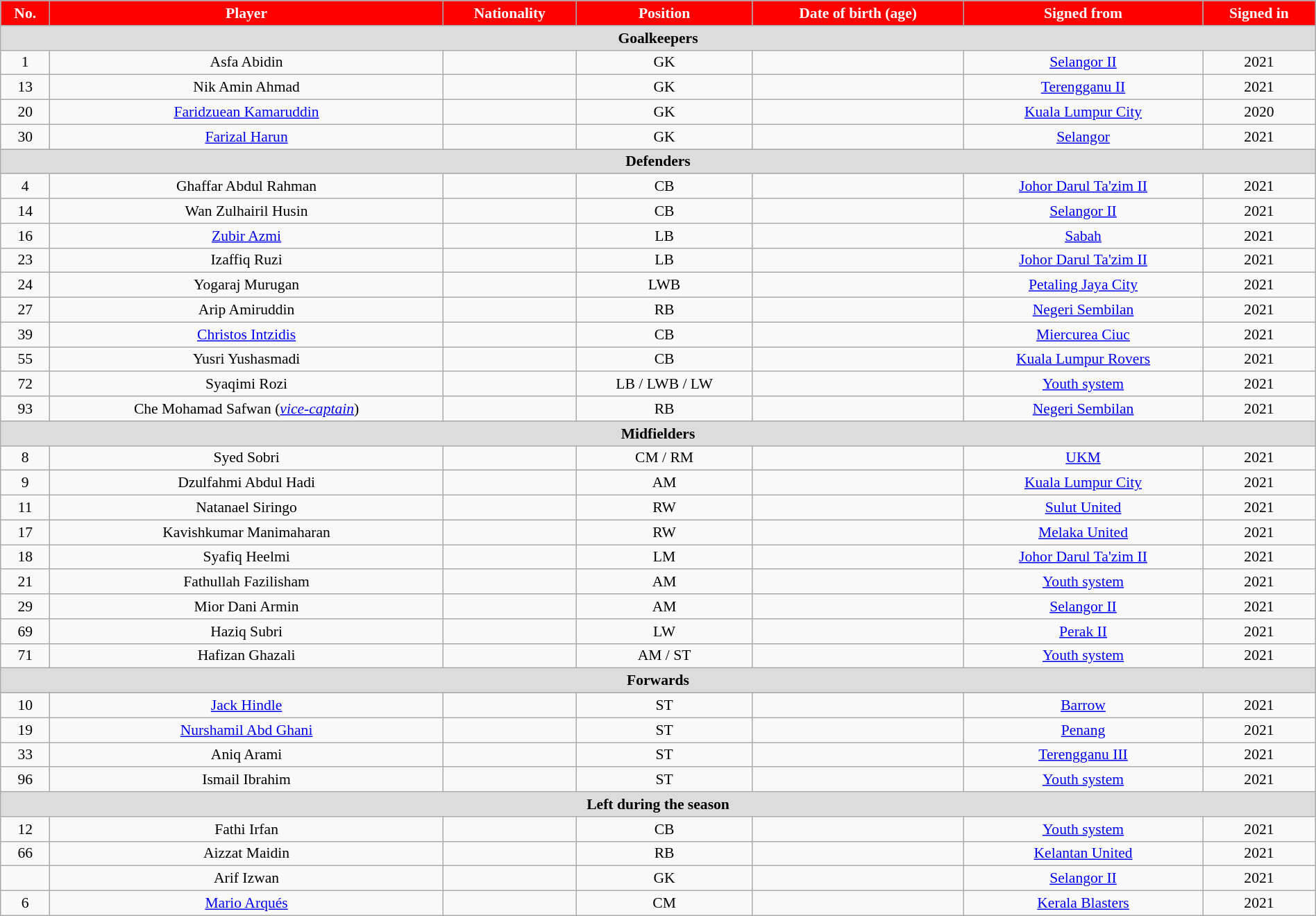<table class="wikitable"  style="text-align:center; font-size:90%; width:100%;">
<tr>
<th style="background:#FF0000; color:white; text-align:center;">No.</th>
<th style="background:#FF0000; color:white; text-align:center;">Player</th>
<th style="background:#FF0000; color:white; text-align:center;">Nationality</th>
<th style="background:#FF0000; color:white; text-align:center;">Position</th>
<th style="background:#FF0000; color:white; text-align:center;">Date of birth (age)</th>
<th style="background:#FF0000; color:white; text-align:center;">Signed from</th>
<th style="background:#FF0000; color:white; text-align:center;">Signed in</th>
</tr>
<tr>
<th colspan="11"  style="background:#dcdcdc; text-align:center;">Goalkeepers</th>
</tr>
<tr>
<td>1</td>
<td>Asfa Abidin</td>
<td></td>
<td>GK</td>
<td></td>
<td><a href='#'>Selangor II</a></td>
<td>2021</td>
</tr>
<tr>
<td>13</td>
<td>Nik Amin Ahmad</td>
<td></td>
<td>GK</td>
<td></td>
<td><a href='#'>Terengganu II</a></td>
<td>2021</td>
</tr>
<tr>
<td>20</td>
<td><a href='#'>Faridzuean Kamaruddin</a></td>
<td></td>
<td>GK</td>
<td></td>
<td><a href='#'>Kuala Lumpur City</a></td>
<td>2020</td>
</tr>
<tr>
<td>30</td>
<td><a href='#'>Farizal Harun</a></td>
<td></td>
<td>GK</td>
<td></td>
<td><a href='#'>Selangor</a></td>
<td>2021</td>
</tr>
<tr>
<th colspan="11"  style="background:#dcdcdc; text-align:center;">Defenders</th>
</tr>
<tr>
<td>4</td>
<td>Ghaffar Abdul Rahman</td>
<td></td>
<td>CB</td>
<td></td>
<td><a href='#'>Johor Darul Ta'zim II</a></td>
<td>2021</td>
</tr>
<tr>
<td>14</td>
<td>Wan Zulhairil Husin</td>
<td></td>
<td>CB</td>
<td></td>
<td><a href='#'>Selangor II</a></td>
<td>2021</td>
</tr>
<tr>
<td>16</td>
<td><a href='#'>Zubir Azmi</a></td>
<td></td>
<td>LB</td>
<td></td>
<td><a href='#'>Sabah</a></td>
<td>2021</td>
</tr>
<tr>
<td>23</td>
<td>Izaffiq Ruzi</td>
<td></td>
<td>LB</td>
<td></td>
<td><a href='#'>Johor Darul Ta'zim II</a></td>
<td>2021</td>
</tr>
<tr>
<td>24</td>
<td>Yogaraj Murugan</td>
<td></td>
<td>LWB</td>
<td></td>
<td><a href='#'>Petaling Jaya City</a></td>
<td>2021</td>
</tr>
<tr>
<td>27</td>
<td>Arip Amiruddin</td>
<td></td>
<td>RB</td>
<td></td>
<td><a href='#'>Negeri Sembilan</a></td>
<td>2021</td>
</tr>
<tr>
<td>39</td>
<td><a href='#'>Christos Intzidis</a></td>
<td></td>
<td>CB</td>
<td></td>
<td><a href='#'>Miercurea Ciuc</a></td>
<td>2021</td>
</tr>
<tr>
<td>55</td>
<td>Yusri Yushasmadi</td>
<td></td>
<td>CB</td>
<td></td>
<td><a href='#'>Kuala Lumpur Rovers</a></td>
<td>2021</td>
</tr>
<tr>
<td>72</td>
<td>Syaqimi Rozi</td>
<td></td>
<td>LB / LWB / LW</td>
<td></td>
<td><a href='#'>Youth system</a></td>
<td>2021</td>
</tr>
<tr>
<td>93</td>
<td>Che Mohamad Safwan (<a href='#'><em>vice-captain</em></a>)</td>
<td></td>
<td>RB</td>
<td></td>
<td><a href='#'>Negeri Sembilan</a></td>
<td>2021</td>
</tr>
<tr>
<th colspan="11"  style="background:#dcdcdc; text-align:center;">Midfielders</th>
</tr>
<tr>
<td>8</td>
<td>Syed Sobri</td>
<td></td>
<td>CM / RM</td>
<td></td>
<td><a href='#'>UKM</a></td>
<td>2021</td>
</tr>
<tr>
<td>9</td>
<td>Dzulfahmi Abdul Hadi</td>
<td></td>
<td>AM</td>
<td></td>
<td><a href='#'>Kuala Lumpur City</a></td>
<td>2021</td>
</tr>
<tr>
<td>11</td>
<td>Natanael Siringo</td>
<td></td>
<td>RW</td>
<td></td>
<td><a href='#'>Sulut United</a></td>
<td>2021</td>
</tr>
<tr>
<td>17</td>
<td>Kavishkumar Manimaharan</td>
<td></td>
<td>RW</td>
<td></td>
<td><a href='#'>Melaka United</a></td>
<td>2021</td>
</tr>
<tr>
<td>18</td>
<td>Syafiq Heelmi</td>
<td></td>
<td>LM</td>
<td></td>
<td><a href='#'>Johor Darul Ta'zim II</a></td>
<td>2021</td>
</tr>
<tr>
<td>21</td>
<td>Fathullah Fazilisham</td>
<td></td>
<td>AM</td>
<td></td>
<td><a href='#'>Youth system</a></td>
<td>2021</td>
</tr>
<tr>
<td>29</td>
<td>Mior Dani Armin</td>
<td></td>
<td>AM</td>
<td></td>
<td><a href='#'>Selangor II</a></td>
<td>2021</td>
</tr>
<tr>
<td>69</td>
<td>Haziq Subri</td>
<td></td>
<td>LW</td>
<td></td>
<td><a href='#'>Perak II</a></td>
<td>2021</td>
</tr>
<tr>
<td>71</td>
<td>Hafizan Ghazali</td>
<td></td>
<td>AM / ST</td>
<td></td>
<td><a href='#'>Youth system</a></td>
<td>2021</td>
</tr>
<tr>
<th colspan="11"  style="background:#dcdcdc; text-align:center;">Forwards</th>
</tr>
<tr>
<td>10</td>
<td><a href='#'>Jack Hindle</a></td>
<td></td>
<td>ST</td>
<td></td>
<td><a href='#'>Barrow</a></td>
<td>2021</td>
</tr>
<tr>
<td>19</td>
<td><a href='#'>Nurshamil Abd Ghani</a></td>
<td></td>
<td>ST</td>
<td></td>
<td><a href='#'>Penang</a></td>
<td>2021</td>
</tr>
<tr>
<td>33</td>
<td>Aniq Arami</td>
<td></td>
<td>ST</td>
<td></td>
<td><a href='#'>Terengganu III</a></td>
<td>2021</td>
</tr>
<tr>
<td>96</td>
<td>Ismail Ibrahim</td>
<td></td>
<td>ST</td>
<td></td>
<td><a href='#'>Youth system</a></td>
<td>2021</td>
</tr>
<tr>
<th colspan="11"  style="background:#dcdcdc; text-align:center;">Left during the season</th>
</tr>
<tr>
<td>12</td>
<td>Fathi Irfan</td>
<td></td>
<td>CB</td>
<td></td>
<td><a href='#'>Youth system</a></td>
<td>2021</td>
</tr>
<tr>
<td>66</td>
<td>Aizzat Maidin</td>
<td></td>
<td>RB</td>
<td></td>
<td><a href='#'>Kelantan United</a></td>
<td>2021</td>
</tr>
<tr>
<td></td>
<td>Arif Izwan</td>
<td></td>
<td>GK</td>
<td></td>
<td><a href='#'>Selangor II</a></td>
<td>2021</td>
</tr>
<tr>
<td>6</td>
<td><a href='#'>Mario Arqués</a></td>
<td></td>
<td>CM</td>
<td></td>
<td><a href='#'>Kerala Blasters</a></td>
<td>2021</td>
</tr>
</table>
